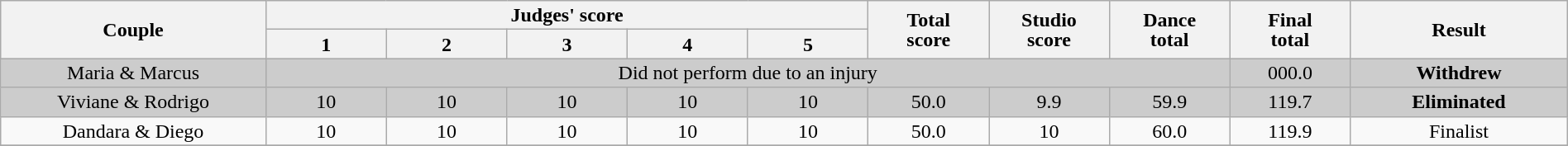<table class="wikitable" style="font-size:100%; line-height:16px; text-align:center" width="100%">
<tr>
<th rowspan=2 width="11.0%">Couple</th>
<th colspan=5 width="25.0%">Judges' score</th>
<th rowspan=2 width="05.0%">Total<br>score</th>
<th rowspan=2 width="05.0%">Studio<br>score</th>
<th rowspan=2 width="05.0%">Dance<br>total</th>
<th rowspan=2 width="05.0%">Final<br>total</th>
<th rowspan=2 width="09.0%">Result</th>
</tr>
<tr>
<th width="05.0%">1</th>
<th width="05.0%">2</th>
<th width="05.0%">3</th>
<th width="05.0%">4</th>
<th width="05.0%">5</th>
</tr>
<tr bgcolor=CCCCCC>
<td>Maria & Marcus</td>
<td colspan=8>Did not perform due to an injury</td>
<td>000.0</td>
<td><strong>Withdrew</strong></td>
</tr>
<tr bgcolor=CCCCCC>
<td>Viviane & Rodrigo</td>
<td>10</td>
<td>10</td>
<td>10</td>
<td>10</td>
<td>10</td>
<td>50.0</td>
<td>9.9</td>
<td>59.9</td>
<td>119.7</td>
<td><strong>Eliminated</strong></td>
</tr>
<tr>
<td>Dandara & Diego</td>
<td>10</td>
<td>10</td>
<td>10</td>
<td>10</td>
<td>10</td>
<td>50.0</td>
<td>10</td>
<td>60.0</td>
<td>119.9</td>
<td>Finalist</td>
</tr>
<tr>
</tr>
</table>
